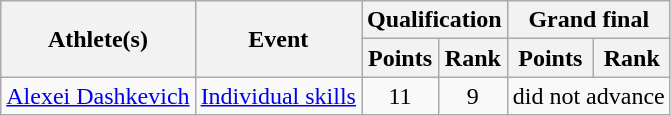<table class="wikitable">
<tr>
<th rowspan="2">Athlete(s)</th>
<th rowspan="2">Event</th>
<th colspan="2">Qualification</th>
<th colspan="2">Grand final</th>
</tr>
<tr>
<th>Points</th>
<th>Rank</th>
<th>Points</th>
<th>Rank</th>
</tr>
<tr>
<td><a href='#'>Alexei Dashkevich</a></td>
<td><a href='#'>Individual skills</a></td>
<td align="center">11</td>
<td align="center">9</td>
<td align="center" colspan=2>did not advance</td>
</tr>
</table>
